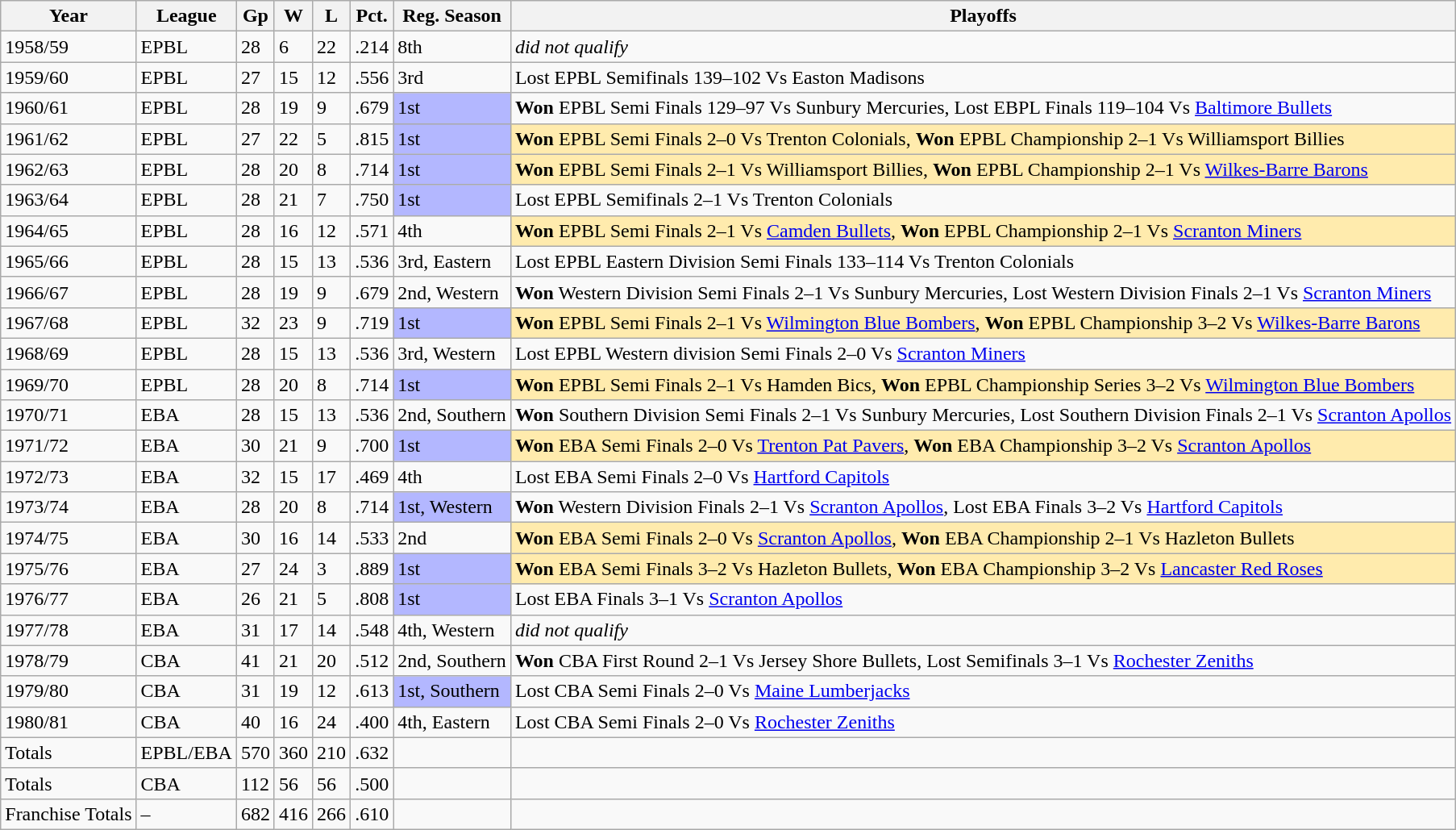<table class="wikitable">
<tr>
<th>Year</th>
<th>League</th>
<th>Gp</th>
<th>W</th>
<th>L</th>
<th>Pct.</th>
<th>Reg. Season</th>
<th>Playoffs</th>
</tr>
<tr>
<td>1958/59</td>
<td>EPBL</td>
<td>28</td>
<td>6</td>
<td>22</td>
<td>.214</td>
<td>8th</td>
<td><em>did not qualify</em></td>
</tr>
<tr>
<td>1959/60</td>
<td>EPBL</td>
<td>27</td>
<td>15</td>
<td>12</td>
<td>.556</td>
<td>3rd</td>
<td>Lost EPBL Semifinals 139–102 Vs Easton Madisons</td>
</tr>
<tr>
<td>1960/61</td>
<td>EPBL</td>
<td>28</td>
<td>19</td>
<td>9</td>
<td>.679</td>
<td bgcolor="B3B7FF">1st</td>
<td><strong>Won</strong> EPBL Semi Finals 129–97 Vs Sunbury Mercuries, Lost EBPL Finals 119–104 Vs <a href='#'>Baltimore Bullets</a></td>
</tr>
<tr>
<td>1961/62</td>
<td>EPBL</td>
<td>27</td>
<td>22</td>
<td>5</td>
<td>.815</td>
<td bgcolor="B3B7FF">1st</td>
<td bgcolor="FFEBAD"><strong>Won</strong> EPBL Semi Finals 2–0 Vs Trenton Colonials, <strong>Won</strong> EPBL Championship 2–1 Vs Williamsport Billies</td>
</tr>
<tr>
<td>1962/63</td>
<td>EPBL</td>
<td>28</td>
<td>20</td>
<td>8</td>
<td>.714</td>
<td bgcolor="B3B7FF">1st</td>
<td bgcolor="FFEBAD"><strong>Won</strong> EPBL Semi Finals 2–1 Vs Williamsport Billies, <strong>Won</strong> EPBL Championship 2–1 Vs <a href='#'>Wilkes-Barre Barons</a></td>
</tr>
<tr>
<td>1963/64</td>
<td>EPBL</td>
<td>28</td>
<td>21</td>
<td>7</td>
<td>.750</td>
<td bgcolor="B3B7FF">1st</td>
<td>Lost EPBL Semifinals 2–1 Vs Trenton Colonials</td>
</tr>
<tr>
<td>1964/65</td>
<td>EPBL</td>
<td>28</td>
<td>16</td>
<td>12</td>
<td>.571</td>
<td>4th</td>
<td bgcolor="FFEBAD"><strong>Won</strong> EPBL Semi Finals 2–1 Vs <a href='#'>Camden Bullets</a>, <strong>Won</strong> EPBL Championship 2–1 Vs <a href='#'>Scranton Miners</a></td>
</tr>
<tr>
<td>1965/66</td>
<td>EPBL</td>
<td>28</td>
<td>15</td>
<td>13</td>
<td>.536</td>
<td>3rd, Eastern</td>
<td>Lost EPBL Eastern Division Semi Finals 133–114 Vs Trenton Colonials</td>
</tr>
<tr>
<td>1966/67</td>
<td>EPBL</td>
<td>28</td>
<td>19</td>
<td>9</td>
<td>.679</td>
<td>2nd, Western</td>
<td><strong>Won</strong> Western Division Semi Finals 2–1 Vs Sunbury Mercuries, Lost Western Division Finals 2–1 Vs <a href='#'>Scranton Miners</a></td>
</tr>
<tr>
<td>1967/68</td>
<td>EPBL</td>
<td>32</td>
<td>23</td>
<td>9</td>
<td>.719</td>
<td bgcolor="B3B7FF">1st</td>
<td bgcolor="FFEBAD"><strong>Won</strong> EPBL Semi Finals 2–1 Vs <a href='#'>Wilmington Blue Bombers</a>, <strong>Won</strong> EPBL Championship 3–2 Vs <a href='#'>Wilkes-Barre Barons</a></td>
</tr>
<tr>
<td>1968/69</td>
<td>EPBL</td>
<td>28</td>
<td>15</td>
<td>13</td>
<td>.536</td>
<td>3rd, Western</td>
<td>Lost EPBL Western division Semi Finals 2–0 Vs <a href='#'>Scranton Miners</a></td>
</tr>
<tr>
<td>1969/70</td>
<td>EPBL</td>
<td>28</td>
<td>20</td>
<td>8</td>
<td>.714</td>
<td bgcolor="B3B7FF">1st</td>
<td bgcolor="FFEBAD"><strong>Won</strong> EPBL Semi Finals 2–1 Vs Hamden Bics, <strong>Won</strong> EPBL Championship Series 3–2 Vs <a href='#'>Wilmington Blue Bombers</a></td>
</tr>
<tr>
<td>1970/71</td>
<td>EBA</td>
<td>28</td>
<td>15</td>
<td>13</td>
<td>.536</td>
<td>2nd, Southern</td>
<td><strong>Won</strong> Southern Division Semi Finals 2–1 Vs Sunbury Mercuries, Lost Southern Division Finals 2–1 Vs <a href='#'>Scranton Apollos</a></td>
</tr>
<tr>
<td>1971/72</td>
<td>EBA</td>
<td>30</td>
<td>21</td>
<td>9</td>
<td>.700</td>
<td bgcolor="B3B7FF">1st</td>
<td bgcolor="FFEBAD"><strong>Won</strong> EBA Semi Finals 2–0 Vs <a href='#'>Trenton Pat Pavers</a>, <strong>Won</strong> EBA Championship 3–2 Vs <a href='#'>Scranton Apollos</a></td>
</tr>
<tr>
<td>1972/73</td>
<td>EBA</td>
<td>32</td>
<td>15</td>
<td>17</td>
<td>.469</td>
<td>4th</td>
<td>Lost EBA Semi Finals 2–0 Vs <a href='#'>Hartford Capitols</a></td>
</tr>
<tr>
<td>1973/74</td>
<td>EBA</td>
<td>28</td>
<td>20</td>
<td>8</td>
<td>.714</td>
<td bgcolor="B3B7FF">1st, Western</td>
<td><strong>Won</strong> Western Division Finals 2–1 Vs <a href='#'>Scranton Apollos</a>, Lost EBA Finals 3–2 Vs <a href='#'>Hartford Capitols</a></td>
</tr>
<tr>
<td>1974/75</td>
<td>EBA</td>
<td>30</td>
<td>16</td>
<td>14</td>
<td>.533</td>
<td>2nd</td>
<td bgcolor="FFEBAD"><strong>Won</strong> EBA Semi Finals 2–0 Vs <a href='#'>Scranton Apollos</a>, <strong>Won</strong> EBA Championship 2–1 Vs Hazleton Bullets</td>
</tr>
<tr>
<td>1975/76</td>
<td>EBA</td>
<td>27</td>
<td>24</td>
<td>3</td>
<td>.889</td>
<td bgcolor="B3B7FF">1st</td>
<td bgcolor="FFEBAD"><strong>Won</strong> EBA Semi Finals 3–2 Vs Hazleton Bullets, <strong>Won</strong> EBA Championship 3–2 Vs  <a href='#'>Lancaster Red Roses</a></td>
</tr>
<tr>
<td>1976/77</td>
<td>EBA</td>
<td>26</td>
<td>21</td>
<td>5</td>
<td>.808</td>
<td bgcolor="B3B7FF">1st</td>
<td>Lost EBA Finals 3–1 Vs <a href='#'>Scranton Apollos</a></td>
</tr>
<tr>
<td>1977/78</td>
<td>EBA</td>
<td>31</td>
<td>17</td>
<td>14</td>
<td>.548</td>
<td>4th, Western</td>
<td><em>did not qualify</em></td>
</tr>
<tr>
<td>1978/79</td>
<td>CBA</td>
<td>41</td>
<td>21</td>
<td>20</td>
<td>.512</td>
<td>2nd, Southern</td>
<td><strong>Won</strong> CBA First Round 2–1 Vs Jersey Shore Bullets, Lost Semifinals 3–1 Vs <a href='#'>Rochester Zeniths</a></td>
</tr>
<tr>
<td>1979/80</td>
<td>CBA</td>
<td>31</td>
<td>19</td>
<td>12</td>
<td>.613</td>
<td bgcolor="B3B7FF">1st, Southern</td>
<td>Lost CBA Semi Finals 2–0 Vs <a href='#'>Maine Lumberjacks</a></td>
</tr>
<tr>
<td>1980/81</td>
<td>CBA</td>
<td>40</td>
<td>16</td>
<td>24</td>
<td>.400</td>
<td>4th, Eastern</td>
<td>Lost CBA Semi Finals 2–0 Vs <a href='#'>Rochester Zeniths</a></td>
</tr>
<tr>
<td>Totals</td>
<td>EPBL/EBA</td>
<td>570</td>
<td>360</td>
<td>210</td>
<td>.632</td>
<td></td>
<td></td>
</tr>
<tr>
<td>Totals</td>
<td>CBA</td>
<td>112</td>
<td>56</td>
<td>56</td>
<td>.500</td>
<td></td>
<td></td>
</tr>
<tr>
<td>Franchise Totals</td>
<td>–</td>
<td>682</td>
<td>416</td>
<td>266</td>
<td>.610</td>
<td></td>
<td></td>
</tr>
</table>
